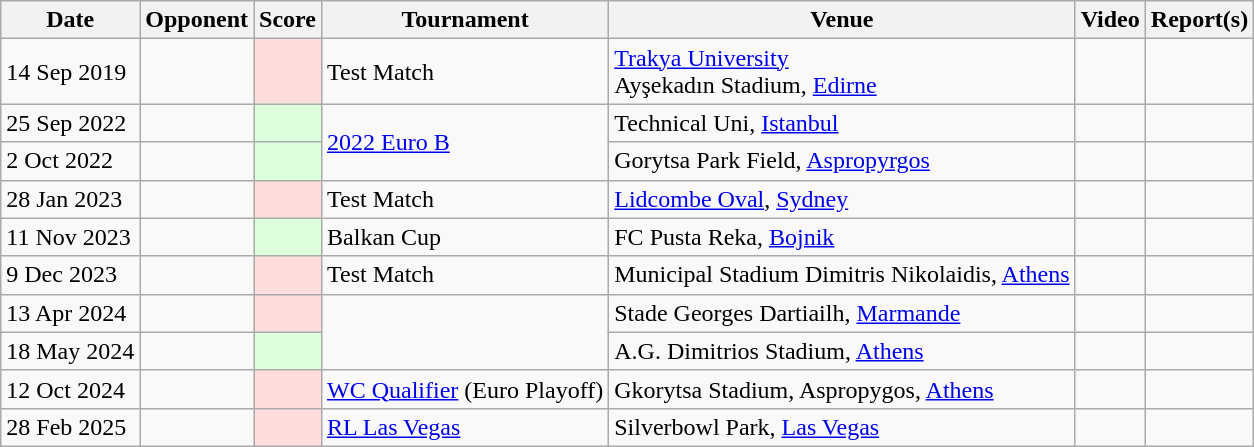<table class=wikitable>
<tr>
<th>Date</th>
<th>Opponent</th>
<th>Score</th>
<th>Tournament</th>
<th>Venue</th>
<th>Video</th>
<th>Report(s)</th>
</tr>
<tr>
<td>14 Sep 2019</td>
<td></td>
<td bgcolor="#FFDDDD"></td>
<td>Test Match</td>
<td> <a href='#'>Trakya University</a> <br> Ayşekadın Stadium, <a href='#'>Edirne</a></td>
<td align=center></td>
<td align="center"></td>
</tr>
<tr>
<td>25 Sep 2022</td>
<td></td>
<td bgcolor="#DDFFDD"></td>
<td rowspan=2><a href='#'>2022 Euro B</a></td>
<td> Technical Uni, <a href='#'>Istanbul</a></td>
<td align=center></td>
<td align="center"></td>
</tr>
<tr>
<td>2 Oct 2022</td>
<td></td>
<td bgcolor="#DDFFDD"></td>
<td> Gorytsa Park Field, <a href='#'>Aspropyrgos</a></td>
<td align="center"><br></td>
<td align="center"></td>
</tr>
<tr>
<td>28 Jan 2023</td>
<td></td>
<td bgcolor="#FFDDDD"></td>
<td>Test Match</td>
<td> <a href='#'>Lidcombe Oval</a>, <a href='#'>Sydney</a></td>
<td align=center></td>
<td align=center></td>
</tr>
<tr>
<td>11 Nov 2023</td>
<td></td>
<td bgcolor="#DDFFDD"></td>
<td>Balkan Cup</td>
<td> FC Pusta Reka, <a href='#'>Bojnik</a></td>
<td align=center></td>
<td align=center></td>
</tr>
<tr>
<td>9 Dec 2023</td>
<td></td>
<td bgcolor="#FFDDDD"></td>
<td>Test Match</td>
<td> Municipal Stadium Dimitris Nikolaidis, <a href='#'>Athens</a></td>
<td align=center></td>
<td align=center></td>
</tr>
<tr>
<td>13 Apr 2024</td>
<td></td>
<td bgcolor="#FFDDDD"></td>
<td rowspan=2></td>
<td> Stade Georges Dartiailh, <a href='#'>Marmande</a></td>
<td align=center></td>
<td align=center></td>
</tr>
<tr>
<td>18 May 2024</td>
<td></td>
<td bgcolor="#DDFFDD"></td>
<td> A.G. Dimitrios Stadium, <a href='#'>Athens</a></td>
<td align=center></td>
<td align=center></td>
</tr>
<tr>
<td>12 Oct 2024</td>
<td></td>
<td bgcolor="#FFDDDD"></td>
<td><a href='#'>WC Qualifier</a> (Euro Playoff)</td>
<td> Gkorytsa Stadium, Aspropygos, <a href='#'>Athens</a></td>
<td align=center></td>
<td align=center></td>
</tr>
<tr>
<td>28 Feb 2025</td>
<td></td>
<td bgcolor="#FFDDDD"></td>
<td><a href='#'>RL Las Vegas</a></td>
<td> Silverbowl Park, <a href='#'>Las Vegas</a></td>
<td></td>
<td></td>
</tr>
</table>
